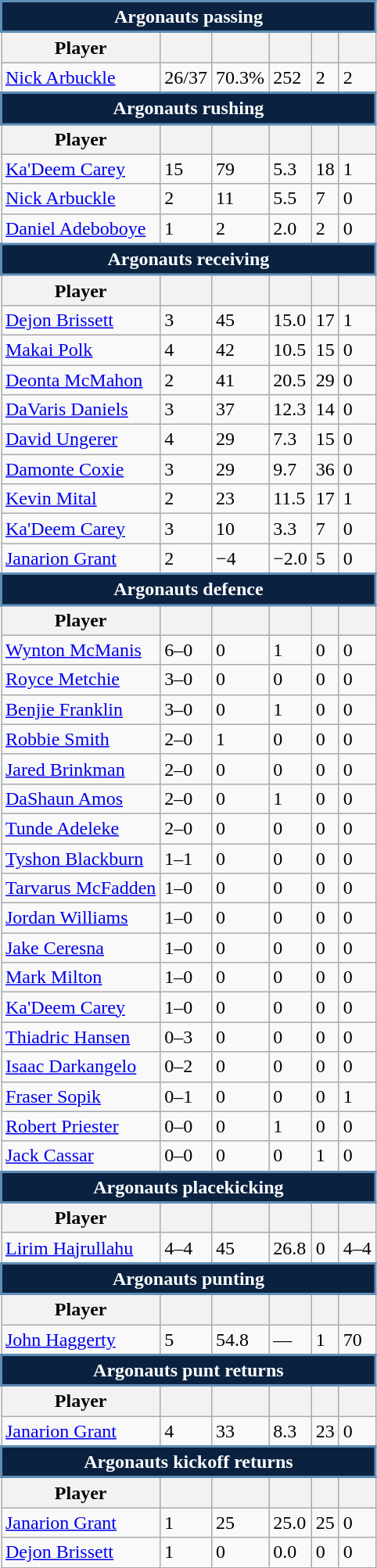<table class="wikitable">
<tr>
<th colspan="6" style="background:#0A2240;color:white;border:2px solid #5F8DB5;">Argonauts passing</th>
</tr>
<tr>
<th>Player</th>
<th></th>
<th></th>
<th></th>
<th></th>
<th></th>
</tr>
<tr>
<td> <a href='#'>Nick Arbuckle</a></td>
<td>26/37</td>
<td>70.3%</td>
<td>252</td>
<td>2</td>
<td>2</td>
</tr>
<tr>
<th colspan="6" style="background:#0A2240;color:white;border:2px solid #5F8DB5;">Argonauts rushing</th>
</tr>
<tr>
<th>Player</th>
<th></th>
<th></th>
<th></th>
<th></th>
<th></th>
</tr>
<tr>
<td> <a href='#'>Ka'Deem Carey</a></td>
<td>15</td>
<td>79</td>
<td>5.3</td>
<td>18</td>
<td>1</td>
</tr>
<tr>
<td> <a href='#'>Nick Arbuckle</a></td>
<td>2</td>
<td>11</td>
<td>5.5</td>
<td>7</td>
<td>0</td>
</tr>
<tr>
<td> <a href='#'>Daniel Adeboboye</a></td>
<td>1</td>
<td>2</td>
<td>2.0</td>
<td>2</td>
<td>0</td>
</tr>
<tr>
<th colspan="6" style="background:#0A2240;color:white;border:2px solid #5F8DB5;">Argonauts receiving</th>
</tr>
<tr>
<th>Player</th>
<th></th>
<th></th>
<th></th>
<th></th>
<th></th>
</tr>
<tr>
<td> <a href='#'>Dejon Brissett</a></td>
<td>3</td>
<td>45</td>
<td>15.0</td>
<td>17</td>
<td>1</td>
</tr>
<tr>
<td> <a href='#'>Makai Polk</a></td>
<td>4</td>
<td>42</td>
<td>10.5</td>
<td>15</td>
<td>0</td>
</tr>
<tr>
<td> <a href='#'>Deonta McMahon</a></td>
<td>2</td>
<td>41</td>
<td>20.5</td>
<td>29</td>
<td>0</td>
</tr>
<tr>
<td> <a href='#'>DaVaris Daniels</a></td>
<td>3</td>
<td>37</td>
<td>12.3</td>
<td>14</td>
<td>0</td>
</tr>
<tr>
<td> <a href='#'>David Ungerer</a></td>
<td>4</td>
<td>29</td>
<td>7.3</td>
<td>15</td>
<td>0</td>
</tr>
<tr>
<td> <a href='#'>Damonte Coxie</a></td>
<td>3</td>
<td>29</td>
<td>9.7</td>
<td>36</td>
<td>0</td>
</tr>
<tr>
<td> <a href='#'>Kevin Mital</a></td>
<td>2</td>
<td>23</td>
<td>11.5</td>
<td>17</td>
<td>1</td>
</tr>
<tr>
<td> <a href='#'>Ka'Deem Carey</a></td>
<td>3</td>
<td>10</td>
<td>3.3</td>
<td>7</td>
<td>0</td>
</tr>
<tr>
<td> <a href='#'>Janarion Grant</a></td>
<td>2</td>
<td>−4</td>
<td>−2.0</td>
<td>5</td>
<td>0</td>
</tr>
<tr>
<th colspan="6" style="background:#0A2240;color:white;border:2px solid #5F8DB5;">Argonauts defence</th>
</tr>
<tr>
<th>Player</th>
<th></th>
<th></th>
<th></th>
<th></th>
<th></th>
</tr>
<tr>
<td> <a href='#'>Wynton McManis</a></td>
<td>6–0</td>
<td>0</td>
<td>1</td>
<td>0</td>
<td>0</td>
</tr>
<tr>
<td> <a href='#'>Royce Metchie</a></td>
<td>3–0</td>
<td>0</td>
<td>0</td>
<td>0</td>
<td>0</td>
</tr>
<tr>
<td> <a href='#'>Benjie Franklin</a></td>
<td>3–0</td>
<td>0</td>
<td>1</td>
<td>0</td>
<td>0</td>
</tr>
<tr>
<td> <a href='#'>Robbie Smith</a></td>
<td>2–0</td>
<td>1</td>
<td>0</td>
<td>0</td>
<td>0</td>
</tr>
<tr>
<td> <a href='#'>Jared Brinkman</a></td>
<td>2–0</td>
<td>0</td>
<td>0</td>
<td>0</td>
<td>0</td>
</tr>
<tr>
<td> <a href='#'>DaShaun Amos</a></td>
<td>2–0</td>
<td>0</td>
<td>1</td>
<td>0</td>
<td>0</td>
</tr>
<tr>
<td> <a href='#'>Tunde Adeleke</a></td>
<td>2–0</td>
<td>0</td>
<td>0</td>
<td>0</td>
<td>0</td>
</tr>
<tr>
<td> <a href='#'>Tyshon Blackburn</a></td>
<td>1–1</td>
<td>0</td>
<td>0</td>
<td>0</td>
<td>0</td>
</tr>
<tr>
<td> <a href='#'>Tarvarus McFadden</a></td>
<td>1–0</td>
<td>0</td>
<td>0</td>
<td>0</td>
<td>0</td>
</tr>
<tr>
<td> <a href='#'>Jordan Williams</a></td>
<td>1–0</td>
<td>0</td>
<td>0</td>
<td>0</td>
<td>0</td>
</tr>
<tr>
<td> <a href='#'>Jake Ceresna</a></td>
<td>1–0</td>
<td>0</td>
<td>0</td>
<td>0</td>
<td>0</td>
</tr>
<tr>
<td> <a href='#'>Mark Milton</a></td>
<td>1–0</td>
<td>0</td>
<td>0</td>
<td>0</td>
<td>0</td>
</tr>
<tr>
<td> <a href='#'>Ka'Deem Carey</a></td>
<td>1–0</td>
<td>0</td>
<td>0</td>
<td>0</td>
<td>0</td>
</tr>
<tr>
<td> <a href='#'>Thiadric Hansen</a></td>
<td>0–3</td>
<td>0</td>
<td>0</td>
<td>0</td>
<td>0</td>
</tr>
<tr>
<td> <a href='#'>Isaac Darkangelo</a></td>
<td>0–2</td>
<td>0</td>
<td>0</td>
<td>0</td>
<td>0</td>
</tr>
<tr>
<td> <a href='#'>Fraser Sopik</a></td>
<td>0–1</td>
<td>0</td>
<td>0</td>
<td>0</td>
<td>1</td>
</tr>
<tr>
<td> <a href='#'>Robert Priester</a></td>
<td>0–0</td>
<td>0</td>
<td>1</td>
<td>0</td>
<td>0</td>
</tr>
<tr>
<td> <a href='#'>Jack Cassar</a></td>
<td>0–0</td>
<td>0</td>
<td>0</td>
<td>1</td>
<td>0</td>
</tr>
<tr>
<th colspan="6" style="background:#0A2240;color:white;border:2px solid #5F8DB5;">Argonauts placekicking</th>
</tr>
<tr>
<th>Player</th>
<th></th>
<th></th>
<th></th>
<th></th>
<th></th>
</tr>
<tr>
<td> <a href='#'>Lirim Hajrullahu</a></td>
<td>4–4</td>
<td>45</td>
<td>26.8</td>
<td>0</td>
<td>4–4</td>
</tr>
<tr>
<th colspan="6" style="background:#0A2240;color:white;border:2px solid #5F8DB5;">Argonauts punting</th>
</tr>
<tr>
<th>Player</th>
<th></th>
<th></th>
<th></th>
<th></th>
<th></th>
</tr>
<tr>
<td> <a href='#'>John Haggerty</a></td>
<td>5</td>
<td>54.8</td>
<td>—</td>
<td>1</td>
<td>70</td>
</tr>
<tr>
<th colspan="6" style="background:#0A2240;color:white;border:2px solid #5F8DB5;">Argonauts punt returns</th>
</tr>
<tr>
<th>Player</th>
<th></th>
<th></th>
<th></th>
<th></th>
<th></th>
</tr>
<tr>
<td> <a href='#'>Janarion Grant</a></td>
<td>4</td>
<td>33</td>
<td>8.3</td>
<td>23</td>
<td>0</td>
</tr>
<tr>
<th colspan="6" style="background:#0A2240;color:white;border:2px solid #5F8DB5;">Argonauts kickoff returns</th>
</tr>
<tr>
<th>Player</th>
<th></th>
<th></th>
<th></th>
<th></th>
<th></th>
</tr>
<tr>
<td> <a href='#'>Janarion Grant</a></td>
<td>1</td>
<td>25</td>
<td>25.0</td>
<td>25</td>
<td>0</td>
</tr>
<tr>
<td> <a href='#'>Dejon Brissett</a></td>
<td>1</td>
<td>0</td>
<td>0.0</td>
<td>0</td>
<td>0</td>
</tr>
<tr>
</tr>
</table>
